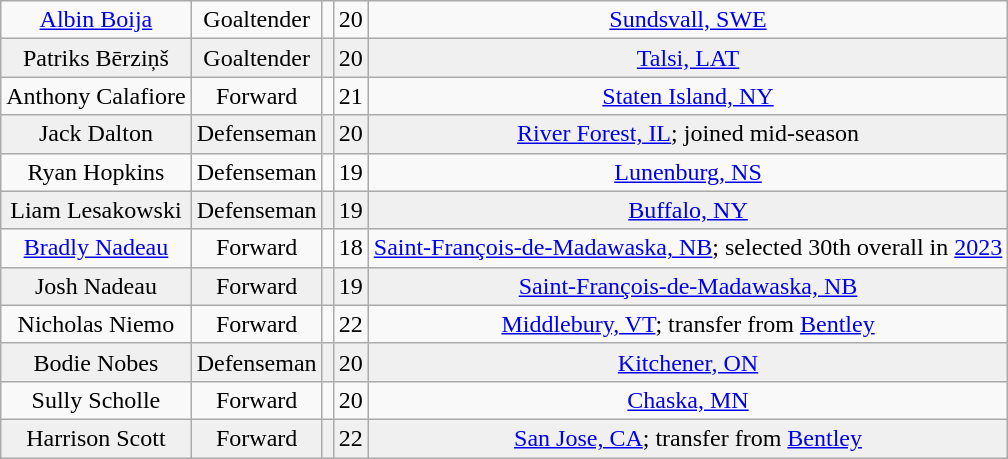<table class="wikitable">
<tr align="center" bgcolor="">
<td><a href='#'>Albin Boija</a></td>
<td>Goaltender</td>
<td></td>
<td>20</td>
<td><a href='#'>Sundsvall, SWE</a></td>
</tr>
<tr align="center" bgcolor="f0f0f0">
<td>Patriks Bērziņš</td>
<td>Goaltender</td>
<td></td>
<td>20</td>
<td><a href='#'>Talsi, LAT</a></td>
</tr>
<tr align="center" bgcolor="">
<td>Anthony Calafiore</td>
<td>Forward</td>
<td></td>
<td>21</td>
<td><a href='#'>Staten Island, NY</a></td>
</tr>
<tr align="center" bgcolor="f0f0f0">
<td>Jack Dalton</td>
<td>Defenseman</td>
<td></td>
<td>20</td>
<td><a href='#'>River Forest, IL</a>; joined mid-season</td>
</tr>
<tr align="center" bgcolor="">
<td>Ryan Hopkins</td>
<td>Defenseman</td>
<td></td>
<td>19</td>
<td><a href='#'>Lunenburg, NS</a></td>
</tr>
<tr align="center" bgcolor="f0f0f0">
<td>Liam Lesakowski</td>
<td>Defenseman</td>
<td></td>
<td>19</td>
<td><a href='#'>Buffalo, NY</a></td>
</tr>
<tr align="center" bgcolor="">
<td><a href='#'>Bradly Nadeau</a></td>
<td>Forward</td>
<td></td>
<td>18</td>
<td><a href='#'>Saint-François-de-Madawaska, NB</a>; selected 30th overall in <a href='#'>2023</a></td>
</tr>
<tr align="center" bgcolor="f0f0f0">
<td>Josh Nadeau</td>
<td>Forward</td>
<td></td>
<td>19</td>
<td><a href='#'>Saint-François-de-Madawaska, NB</a></td>
</tr>
<tr align="center" bgcolor="">
<td>Nicholas Niemo</td>
<td>Forward</td>
<td></td>
<td>22</td>
<td><a href='#'>Middlebury, VT</a>; transfer from <a href='#'>Bentley</a></td>
</tr>
<tr align="center" bgcolor="f0f0f0">
<td>Bodie Nobes</td>
<td>Defenseman</td>
<td></td>
<td>20</td>
<td><a href='#'>Kitchener, ON</a></td>
</tr>
<tr align="center" bgcolor="">
<td>Sully Scholle</td>
<td>Forward</td>
<td></td>
<td>20</td>
<td><a href='#'>Chaska, MN</a></td>
</tr>
<tr align="center" bgcolor="f0f0f0">
<td>Harrison Scott</td>
<td>Forward</td>
<td></td>
<td>22</td>
<td><a href='#'>San Jose, CA</a>; transfer from <a href='#'>Bentley</a></td>
</tr>
</table>
